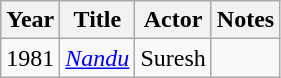<table class="wikitable">
<tr>
<th scope="col">Year</th>
<th scope="col">Title</th>
<th scope="col">Actor</th>
<th scope="col">Notes</th>
</tr>
<tr>
<td>1981</td>
<td><em><a href='#'>Nandu</a></em></td>
<td>Suresh</td>
<td></td>
</tr>
</table>
